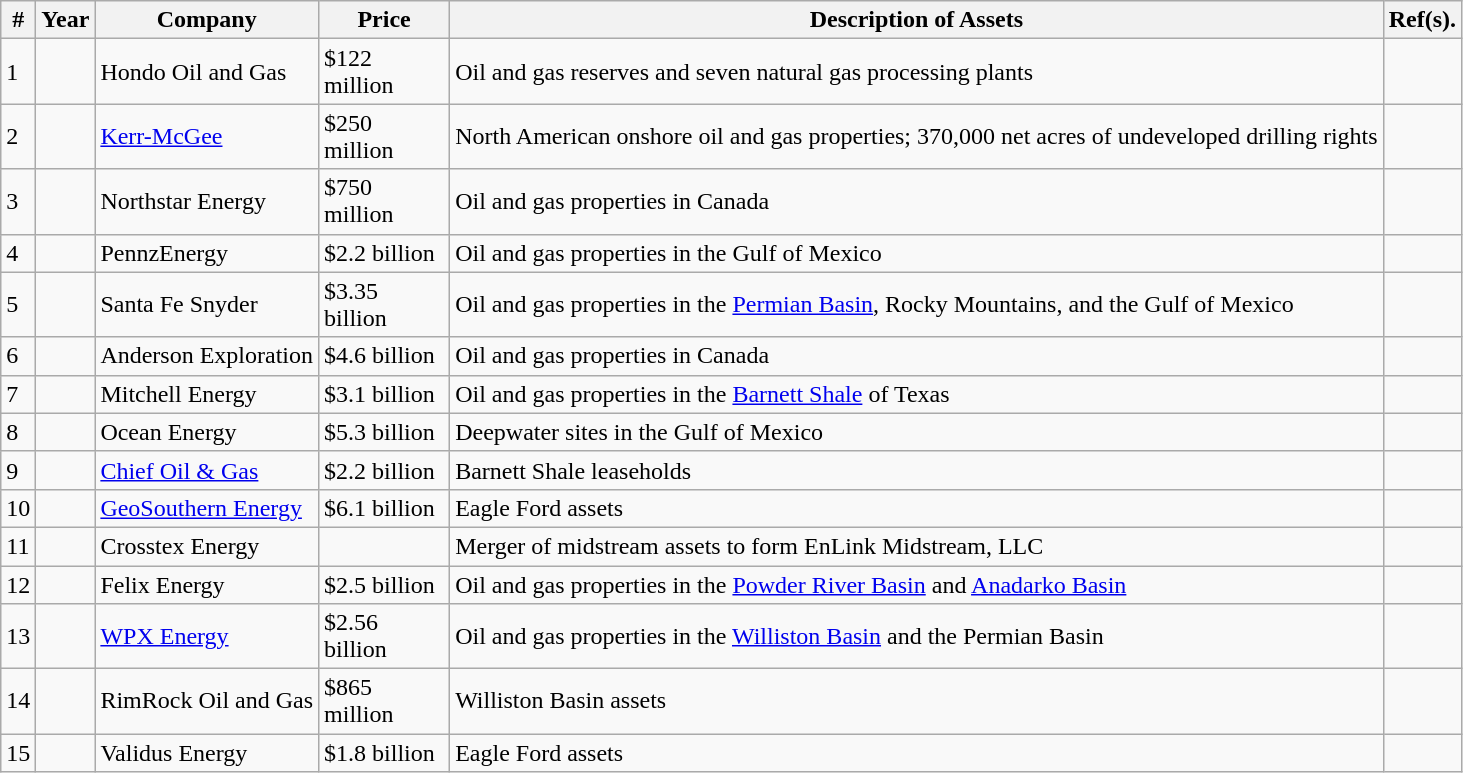<table class="wikitable sortable">
<tr>
<th scope="col">#</th>
<th scope="col">Year</th>
<th scope="col">Company</th>
<th scope="col" style="width:80px;">Price</th>
<th scope="col">Description of Assets</th>
<th scope="col" class="unsortable">Ref(s).</th>
</tr>
<tr>
<td>1</td>
<td></td>
<td>Hondo Oil and Gas</td>
<td>$122 million</td>
<td>Oil and gas reserves and seven natural gas processing plants</td>
<td></td>
</tr>
<tr>
<td>2</td>
<td></td>
<td><a href='#'>Kerr-McGee</a></td>
<td>$250 million</td>
<td>North American onshore oil and gas properties; 370,000 net acres of undeveloped drilling rights</td>
<td></td>
</tr>
<tr>
<td>3</td>
<td></td>
<td>Northstar Energy</td>
<td>$750 million</td>
<td>Oil and gas properties in Canada</td>
<td></td>
</tr>
<tr>
<td>4</td>
<td></td>
<td>PennzEnergy</td>
<td>$2.2 billion</td>
<td>Oil and gas properties in the Gulf of Mexico</td>
<td></td>
</tr>
<tr>
<td>5</td>
<td></td>
<td>Santa Fe Snyder</td>
<td>$3.35 billion</td>
<td>Oil and gas properties in the <a href='#'>Permian Basin</a>, Rocky Mountains, and the Gulf of Mexico</td>
<td></td>
</tr>
<tr>
<td>6</td>
<td></td>
<td>Anderson Exploration</td>
<td>$4.6 billion</td>
<td>Oil and gas properties in Canada</td>
<td></td>
</tr>
<tr>
<td>7</td>
<td></td>
<td>Mitchell Energy</td>
<td>$3.1 billion</td>
<td>Oil and gas properties in the <a href='#'>Barnett Shale</a> of Texas</td>
<td></td>
</tr>
<tr>
<td>8</td>
<td></td>
<td>Ocean Energy</td>
<td>$5.3 billion</td>
<td>Deepwater sites in the Gulf of Mexico</td>
<td></td>
</tr>
<tr>
<td>9</td>
<td></td>
<td><a href='#'>Chief Oil & Gas</a></td>
<td>$2.2 billion</td>
<td>Barnett Shale leaseholds</td>
<td></td>
</tr>
<tr>
<td>10</td>
<td></td>
<td><a href='#'>GeoSouthern Energy</a></td>
<td>$6.1 billion</td>
<td>Eagle Ford assets</td>
<td></td>
</tr>
<tr>
<td>11</td>
<td></td>
<td>Crosstex Energy</td>
<td></td>
<td>Merger of midstream assets to form EnLink Midstream, LLC</td>
<td></td>
</tr>
<tr>
<td>12</td>
<td></td>
<td>Felix Energy</td>
<td>$2.5 billion</td>
<td>Oil and gas properties in the <a href='#'>Powder River Basin</a> and <a href='#'>Anadarko Basin</a></td>
<td></td>
</tr>
<tr>
<td>13</td>
<td></td>
<td><a href='#'>WPX Energy</a></td>
<td>$2.56 billion</td>
<td>Oil and gas properties in the <a href='#'>Williston Basin</a> and the Permian Basin</td>
<td></td>
</tr>
<tr>
<td>14</td>
<td></td>
<td>RimRock Oil and Gas</td>
<td>$865 million</td>
<td>Williston Basin assets</td>
<td></td>
</tr>
<tr>
<td>15</td>
<td></td>
<td>Validus Energy</td>
<td>$1.8 billion</td>
<td>Eagle Ford assets</td>
<td></td>
</tr>
</table>
